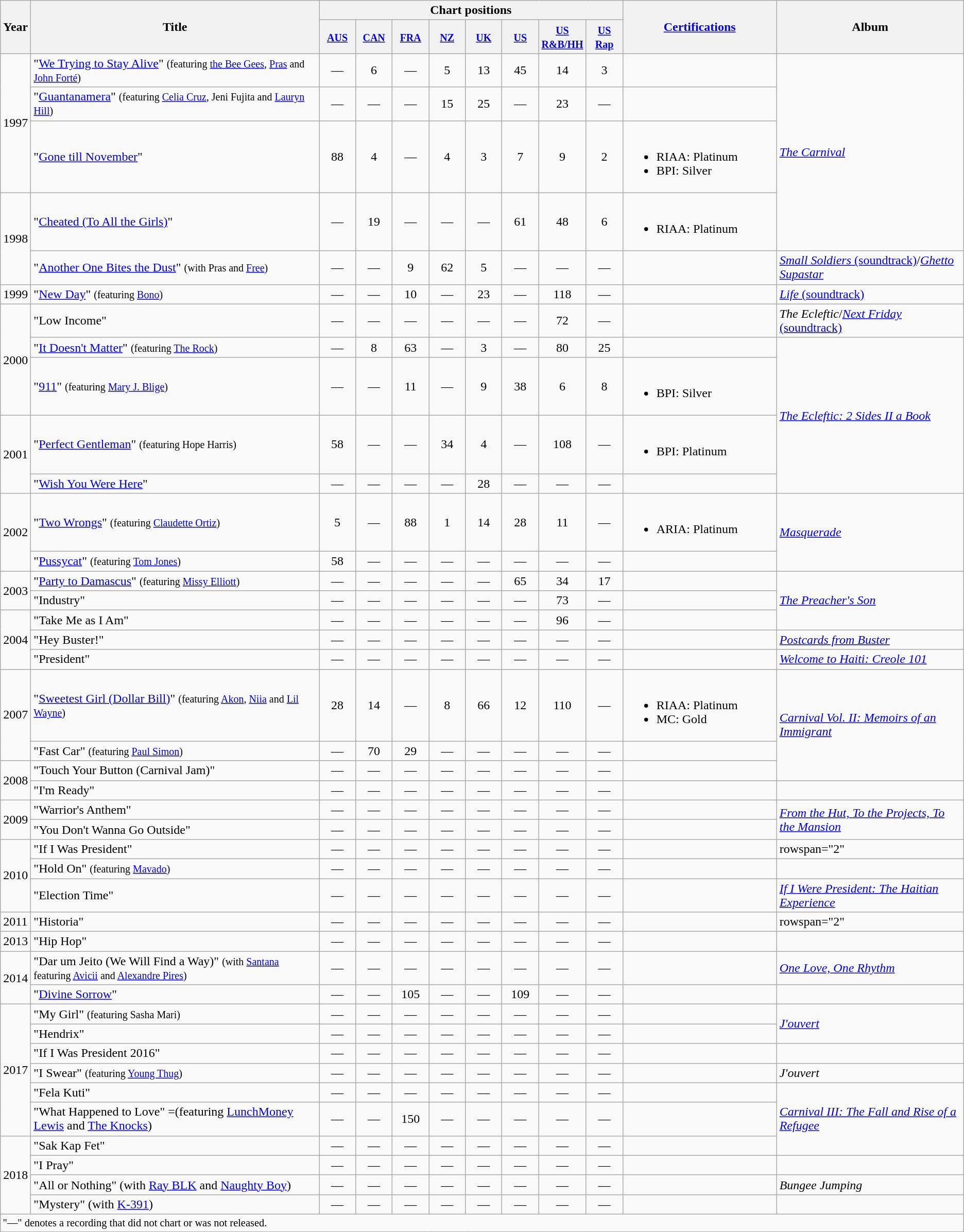<table class="wikitable">
<tr>
<th rowspan="2" align="center">Year</th>
<th rowspan="2" align="center">Title</th>
<th colspan="8">Chart positions</th>
<th rowspan="2" style="width:12em;"><a href='#'>Certifications</a></th>
<th rowspan="2" align="center">Album</th>
</tr>
<tr>
<th align="center" width="40"><small><a href='#'>AUS</a></small><br></th>
<th align="center" width="40"><small><a href='#'>CAN</a></small><br></th>
<th align="center" width="40"><small><a href='#'>FRA</a></small><br></th>
<th align="center" width="40"><small><a href='#'>NZ</a></small><br></th>
<th align="center" width="40"><small><a href='#'>UK</a><br></small></th>
<th align="center" width="40"><small><a href='#'>US</a></small><br></th>
<th align="center" width="40"><small><a href='#'>US R&B/HH</a></small><br></th>
<th align="center" width="40"><small><a href='#'>US Rap</a></small><br></th>
</tr>
<tr>
<td rowspan="3">1997</td>
<td align="left">"<a href='#'>We Trying to Stay Alive</a>" <small>(featuring <a href='#'>the Bee Gees</a>, <a href='#'>Pras</a> and <a href='#'>John Forté</a>)</small></td>
<td align="center">—</td>
<td align="center">6</td>
<td align="center">—</td>
<td align="center">5</td>
<td align="center">13</td>
<td align="center">45</td>
<td align="center">14</td>
<td align="center">3</td>
<td></td>
<td rowspan="4"><em><a href='#'>The Carnival</a></em></td>
</tr>
<tr>
<td align="left">"<a href='#'>Guantanamera</a>" <small>(featuring <a href='#'>Celia Cruz</a>, Jeni Fujita and <a href='#'>Lauryn Hill</a>)</small></td>
<td align="center">—</td>
<td align="center">—</td>
<td align="center">—</td>
<td align="center">15</td>
<td align="center">25</td>
<td align="center">—</td>
<td align="center">23</td>
<td align="center">—</td>
<td></td>
</tr>
<tr>
<td align="left">"<a href='#'>Gone till November</a>"</td>
<td align="center">88</td>
<td align="center">4</td>
<td align="center">—</td>
<td align="center">4</td>
<td align="center">3</td>
<td align="center">7</td>
<td align="center">9</td>
<td align="center">2</td>
<td><br><ul><li>RIAA: Platinum</li><li>BPI: Silver</li></ul></td>
</tr>
<tr>
<td rowspan="2">1998</td>
<td align="left">"<a href='#'>Cheated (To All the Girls)</a>"</td>
<td align="center">—</td>
<td align="center">19</td>
<td align="center">—</td>
<td align="center">—</td>
<td align="center">—</td>
<td align="center">61</td>
<td align="center">48</td>
<td align="center">6</td>
<td><br><ul><li>RIAA: Platinum</li></ul></td>
</tr>
<tr>
<td align="left">"<a href='#'>Another One Bites the Dust</a>" <small>(with Pras and <a href='#'>Free</a>)</small></td>
<td align="center">—</td>
<td align="center">—</td>
<td align="center">9</td>
<td align="center">62</td>
<td align="center">5</td>
<td align="center">—</td>
<td align="center">—</td>
<td align="center">—</td>
<td></td>
<td><a href='#'><em>Small Soldiers</em> (soundtrack)</a>/<em><a href='#'>Ghetto Supastar</a></em></td>
</tr>
<tr>
<td>1999</td>
<td align="left">"<a href='#'>New Day</a>" <small>(featuring <a href='#'>Bono</a>)</small></td>
<td align="center">—</td>
<td align="center">—</td>
<td align="center">10</td>
<td align="center">—</td>
<td align="center">23</td>
<td align="center">—</td>
<td align="center">118</td>
<td align="center">—</td>
<td></td>
<td><a href='#'><em>Life</em> (soundtrack)</a></td>
</tr>
<tr>
<td rowspan="3">2000</td>
<td align="left">"Low Income"</td>
<td align="center">—</td>
<td align="center">—</td>
<td align="center">—</td>
<td align="center">—</td>
<td align="center">—</td>
<td align="center">—</td>
<td align="center">72</td>
<td align="center">—</td>
<td></td>
<td><em>The Ecleftic</em>/<a href='#'><em>Next Friday</em> (soundtrack)</a></td>
</tr>
<tr>
<td align="left">"<a href='#'>It Doesn't Matter</a>" <small> (featuring <a href='#'>The Rock</a>)</small></td>
<td align="center">—</td>
<td align="center">8</td>
<td align="center">63</td>
<td align="center">—</td>
<td align="center">3</td>
<td align="center">—</td>
<td align="center">80</td>
<td align="center">25</td>
<td></td>
<td rowspan="4"><em><a href='#'>The Ecleftic: 2 Sides II a Book</a></em></td>
</tr>
<tr>
<td align="left">"<a href='#'>911</a>" <small>(featuring <a href='#'>Mary J. Blige</a>)</small></td>
<td align="center">—</td>
<td align="center">—</td>
<td align="center">11</td>
<td align="center">—</td>
<td align="center">9</td>
<td align="center">38</td>
<td align="center">6</td>
<td align="center">8</td>
<td><br><ul><li>BPI: Silver</li></ul></td>
</tr>
<tr>
<td rowspan="2">2001</td>
<td align="left">"<a href='#'>Perfect Gentleman</a>" <small>(featuring Hope Harris)</small></td>
<td align="center">58</td>
<td align="center">—</td>
<td align="center">—</td>
<td align="center">34</td>
<td align="center">4</td>
<td align="center">—</td>
<td align="center">108</td>
<td align="center">—</td>
<td><br><ul><li>BPI: Platinum</li></ul></td>
</tr>
<tr>
<td align="left">"<a href='#'>Wish You Were Here</a>"</td>
<td align="center">—</td>
<td align="center">—</td>
<td align="center">—</td>
<td align="center">—</td>
<td align="center">28</td>
<td align="center">—</td>
<td align="center">—</td>
<td align="center">—</td>
<td></td>
</tr>
<tr>
<td rowspan="2">2002</td>
<td align="left">"<a href='#'>Two Wrongs</a>" <small>(featuring <a href='#'>Claudette Ortiz</a>)</small></td>
<td align="center">5</td>
<td align="center">—</td>
<td align="center">88</td>
<td align="center">1</td>
<td align="center">14</td>
<td align="center">28</td>
<td align="center">11</td>
<td align="center">—</td>
<td><br><ul><li>ARIA: Platinum</li></ul></td>
<td rowspan="2"><em><a href='#'>Masquerade</a></em></td>
</tr>
<tr>
<td align="left">"<a href='#'>Pussycat</a>" <small>(featuring <a href='#'>Tom Jones</a>)</small></td>
<td align="center">58</td>
<td align="center">—</td>
<td align="center">—</td>
<td align="center">—</td>
<td align="center">—</td>
<td align="center">—</td>
<td align="center">—</td>
<td align="center">—</td>
<td></td>
</tr>
<tr>
<td rowspan="2">2003</td>
<td align="left">"<a href='#'>Party to Damascus</a>" <small>(featuring <a href='#'>Missy Elliott</a>)</small></td>
<td align="center">—</td>
<td align="center">—</td>
<td align="center">—</td>
<td align="center">—</td>
<td align="center">—</td>
<td align="center">65</td>
<td align="center">34</td>
<td align="center">17</td>
<td></td>
<td rowspan="3"><em><a href='#'>The Preacher's Son</a></em></td>
</tr>
<tr>
<td align="left">"Industry"</td>
<td align="center">—</td>
<td align="center">—</td>
<td align="center">—</td>
<td align="center">—</td>
<td align="center">—</td>
<td align="center">—</td>
<td align="center">73</td>
<td align="center">—</td>
<td></td>
</tr>
<tr>
<td rowspan="3">2004</td>
<td align="left">"Take Me as I Am"</td>
<td align="center">—</td>
<td align="center">—</td>
<td align="center">—</td>
<td align="center">—</td>
<td align="center">—</td>
<td align="center">—</td>
<td align="center">96</td>
<td align="center">—</td>
<td></td>
</tr>
<tr>
<td>"Hey Buster!"</td>
<td align="center">—</td>
<td align="center">—</td>
<td align="center">—</td>
<td align="center">—</td>
<td align="center">—</td>
<td align="center">—</td>
<td align="center">—</td>
<td align="center">—</td>
<td></td>
<td><em><a href='#'>Postcards from Buster</a></em></td>
</tr>
<tr>
<td align="left">"President"</td>
<td align="center">—</td>
<td align="center">—</td>
<td align="center">—</td>
<td align="center">—</td>
<td align="center">—</td>
<td align="center">—</td>
<td align="center">—</td>
<td align="center">—</td>
<td></td>
<td><em><a href='#'>Welcome to Haiti: Creole 101</a></em></td>
</tr>
<tr>
<td rowspan="2">2007</td>
<td align="left">"<a href='#'>Sweetest Girl (Dollar Bill)</a>" <small>(featuring <a href='#'>Akon</a>, <a href='#'>Niia</a> and <a href='#'>Lil Wayne</a>)</small></td>
<td align="center">28</td>
<td align="center">14</td>
<td align="center">—</td>
<td align="center">8</td>
<td align="center">66</td>
<td align="center">12</td>
<td align="center">110</td>
<td align="center">—</td>
<td><br><ul><li>RIAA: Platinum</li><li>MC: Gold</li></ul></td>
<td rowspan="3"><em><a href='#'>Carnival Vol. II: Memoirs of an Immigrant</a></em></td>
</tr>
<tr>
<td align="left">"Fast Car" <small>(featuring <a href='#'>Paul Simon</a>)</small></td>
<td align="center">—</td>
<td align="center">70</td>
<td align="center">29</td>
<td align="center">—</td>
<td align="center">—</td>
<td align="center">—</td>
<td align="center">—</td>
<td align="center">—</td>
<td></td>
</tr>
<tr>
<td rowspan="2">2008</td>
<td align="left">"Touch Your Button (Carnival Jam)"</td>
<td align="center">—</td>
<td align="center">—</td>
<td align="center">—</td>
<td align="center">—</td>
<td align="center">—</td>
<td align="center">—</td>
<td align="center">—</td>
<td align="center">—</td>
<td></td>
</tr>
<tr>
<td align="left">"I'm Ready"</td>
<td align="center">—</td>
<td align="center">—</td>
<td align="center">—</td>
<td align="center">—</td>
<td align="center">—</td>
<td align="center">—</td>
<td align="center">—</td>
<td align="center">—</td>
<td></td>
<td></td>
</tr>
<tr>
<td rowspan="2">2009</td>
<td align="left">"Warrior's Anthem"</td>
<td align="center">—</td>
<td align="center">—</td>
<td align="center">—</td>
<td align="center">—</td>
<td align="center">—</td>
<td align="center">—</td>
<td align="center">—</td>
<td align="center">—</td>
<td></td>
<td rowspan="2"><em><a href='#'>From the Hut, To the Projects, To the Mansion</a></em></td>
</tr>
<tr>
<td align="left">"You Don't Wanna Go Outside"</td>
<td align="center">—</td>
<td align="center">—</td>
<td align="center">—</td>
<td align="center">—</td>
<td align="center">—</td>
<td align="center">—</td>
<td align="center">—</td>
<td align="center">—</td>
<td></td>
</tr>
<tr>
<td rowspan="3">2010</td>
<td align="left">"If I Was President"</td>
<td align="center">—</td>
<td align="center">—</td>
<td align="center">—</td>
<td align="center">—</td>
<td align="center">—</td>
<td align="center">—</td>
<td align="center">—</td>
<td align="center">—</td>
<td></td>
<td>rowspan="2" </td>
</tr>
<tr>
<td align="left">"Hold On" <small>(featuring <a href='#'>Mavado</a>)</small></td>
<td align="center">—</td>
<td align="center">—</td>
<td align="center">—</td>
<td align="center">—</td>
<td align="center">—</td>
<td align="center">—</td>
<td align="center">—</td>
<td align="center">—</td>
<td></td>
</tr>
<tr>
<td>"Election Time"</td>
<td align="center">—</td>
<td align="center">—</td>
<td align="center">—</td>
<td align="center">—</td>
<td align="center">—</td>
<td align="center">—</td>
<td align="center">—</td>
<td align="center">—</td>
<td></td>
<td><em><a href='#'>If I Were President: The Haitian Experience</a></em></td>
</tr>
<tr>
<td>2011</td>
<td align="left">"Historia"</td>
<td align="center">—</td>
<td align="center">—</td>
<td align="center">—</td>
<td align="center">—</td>
<td align="center">—</td>
<td align="center">—</td>
<td align="center">—</td>
<td align="center">—</td>
<td></td>
<td>rowspan="2" </td>
</tr>
<tr>
<td>2013</td>
<td align="left">"Hip Hop"</td>
<td align="center">—</td>
<td align="center">—</td>
<td align="center">—</td>
<td align="center">—</td>
<td align="center">—</td>
<td align="center">—</td>
<td align="center">—</td>
<td align="center">—</td>
<td></td>
</tr>
<tr>
<td rowspan="2">2014</td>
<td align="left">"Dar um Jeito (We Will Find a Way)" <small> (with <a href='#'>Santana</a> featuring <a href='#'>Avicii</a> and <a href='#'>Alexandre Pires</a>)</small></td>
<td align="center">—</td>
<td align="center">—</td>
<td align="center">—</td>
<td align="center">—</td>
<td align="center">—</td>
<td align="center">—</td>
<td align="center">—</td>
<td align="center">—</td>
<td></td>
<td><em><a href='#'>One Love, One Rhythm</a></em></td>
</tr>
<tr>
<td scope="row">"<a href='#'>Divine Sorrow</a>" </td>
<td align="center">—</td>
<td align="center">—</td>
<td align="center">105</td>
<td align="center">—</td>
<td align="center">—</td>
<td align="center">109</td>
<td align="center">—</td>
<td align="center">—</td>
<td></td>
<td></td>
</tr>
<tr>
<td rowspan="6">2017</td>
<td scope="row">"My Girl" <small>(featuring Sasha Mari)</small></td>
<td align="center">—</td>
<td align="center">—</td>
<td align="center">—</td>
<td align="center">—</td>
<td align="center">—</td>
<td align="center">—</td>
<td align="center">—</td>
<td align="center">—</td>
<td></td>
<td rowspan="2"><em><a href='#'>J'ouvert</a></em></td>
</tr>
<tr>
<td>"Hendrix"</td>
<td align="center">—</td>
<td align="center">—</td>
<td align="center">—</td>
<td align="center">—</td>
<td align="center">—</td>
<td align="center">—</td>
<td align="center">—</td>
<td align="center">—</td>
<td></td>
</tr>
<tr>
<td>"If I Was President 2016"</td>
<td align="center">—</td>
<td align="center">—</td>
<td align="center">—</td>
<td align="center">—</td>
<td align="center">—</td>
<td align="center">—</td>
<td align="center">—</td>
<td align="center">—</td>
<td></td>
<td></td>
</tr>
<tr>
<td>"I Swear" <small>(featuring <a href='#'>Young Thug</a>)</small></td>
<td align="center">—</td>
<td align="center">—</td>
<td align="center">—</td>
<td align="center">—</td>
<td align="center">—</td>
<td align="center">—</td>
<td align="center">—</td>
<td align="center">—</td>
<td></td>
<td><em>J'ouvert</em></td>
</tr>
<tr>
<td>"Fela Kuti"</td>
<td align="center">—</td>
<td align="center">—</td>
<td align="center">—</td>
<td align="center">—</td>
<td align="center">—</td>
<td align="center">—</td>
<td align="center">—</td>
<td align="center">—</td>
<td></td>
<td rowspan="3"><em><a href='#'>Carnival III: The Fall and Rise of a Refugee</a></em></td>
</tr>
<tr>
<td>"What Happened to Love" =<span>(featuring <a href='#'>LunchMoney Lewis</a> and <a href='#'>The Knocks</a>)</span></td>
<td align="center">—</td>
<td align="center">—</td>
<td align="center">150</td>
<td align="center">—</td>
<td align="center">—</td>
<td align="center">—</td>
<td align="center">—</td>
<td align="center">—</td>
<td></td>
</tr>
<tr>
<td rowspan="4">2018</td>
<td>"Sak Kap Fet"</td>
<td align="center">—</td>
<td align="center">—</td>
<td align="center">—</td>
<td align="center">—</td>
<td align="center">—</td>
<td align="center">—</td>
<td align="center">—</td>
<td align="center">—</td>
<td></td>
</tr>
<tr>
<td>"I Pray"</td>
<td align="center">—</td>
<td align="center">—</td>
<td align="center">—</td>
<td align="center">—</td>
<td align="center">—</td>
<td align="center">—</td>
<td align="center">—</td>
<td align="center">—</td>
<td></td>
<td></td>
</tr>
<tr>
<td>"All or Nothing" <span>(with <a href='#'>Ray BLK</a> and <a href='#'>Naughty Boy</a>)</span></td>
<td align="center">—</td>
<td align="center">—</td>
<td align="center">—</td>
<td align="center">—</td>
<td align="center">—</td>
<td align="center">—</td>
<td align="center">—</td>
<td align="center">—</td>
<td></td>
<td><em>Bungee Jumping</em></td>
</tr>
<tr>
<td>"Mystery" <span>(with <a href='#'>K-391</a>)</span></td>
<td align="center">—</td>
<td align="center">—</td>
<td align="center">—</td>
<td align="center">—</td>
<td align="center">—</td>
<td align="center">—</td>
<td align="center">—</td>
<td align="center">—</td>
<td></td>
<td></td>
</tr>
<tr>
<td colspan="12" style="font-size:85%">"—" denotes a recording that did not chart or was not released.</td>
</tr>
</table>
